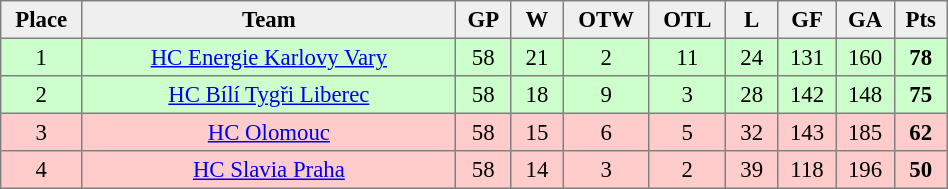<table cellpadding="3" cellspacing="0" border="1" style="font-size: 95%; text-align: center; border: gray solid 1px; border-collapse: collapse;" width="50%">
<tr bgcolor=#efefef>
<th width="20">Place</th>
<th width="185">Team</th>
<th width="20">GP</th>
<th width="20">W</th>
<th width="20">OTW</th>
<th width="20">OTL</th>
<th width="20">L</th>
<th width="20">GF</th>
<th width="20">GA</th>
<th width="20">Pts</th>
</tr>
<tr align=center bgcolor=ccffcc>
<td>1</td>
<td><a href='#'>HC Energie Karlovy Vary</a></td>
<td>58</td>
<td>21</td>
<td>2</td>
<td>11</td>
<td>24</td>
<td>131</td>
<td>160</td>
<td><strong>78</strong></td>
</tr>
<tr align=center bgcolor=ccffcc>
<td>2</td>
<td><a href='#'>HC Bílí Tygři Liberec</a></td>
<td>58</td>
<td>18</td>
<td>9</td>
<td>3</td>
<td>28</td>
<td>142</td>
<td>148</td>
<td><strong>75</strong></td>
</tr>
<tr align=center bgcolor=ffcccc>
<td>3</td>
<td><a href='#'>HC Olomouc</a></td>
<td>58</td>
<td>15</td>
<td>6</td>
<td>5</td>
<td>32</td>
<td>143</td>
<td>185</td>
<td><strong>62</strong></td>
</tr>
<tr align=center bgcolor=ffcccc>
<td>4</td>
<td><a href='#'>HC Slavia Praha</a></td>
<td>58</td>
<td>14</td>
<td>3</td>
<td>2</td>
<td>39</td>
<td>118</td>
<td>196</td>
<td><strong>50</strong></td>
</tr>
</table>
